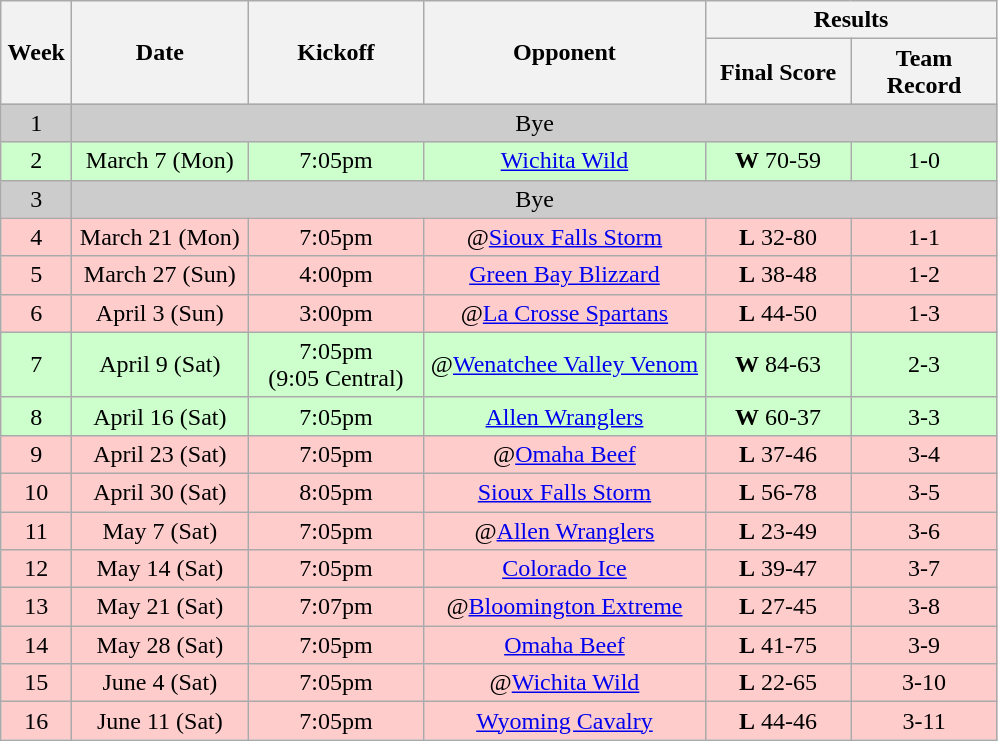<table class="wikitable">
<tr>
<th rowspan="2" width="40">Week</th>
<th rowspan="2" width="110">Date</th>
<th rowspan="2" width="110">Kickoff</th>
<th rowspan="2" width="180">Opponent</th>
<th colspan="2" width="180">Results</th>
</tr>
<tr>
<th width="90">Final Score</th>
<th width="90">Team Record</th>
</tr>
<tr align="center" bgcolor="#CCCCCC">
<td align="center">1</td>
<td colSpan=5 align="center">Bye</td>
</tr>
<tr align="center" bgcolor="#CCFFCC">
<td align="center">2</td>
<td align="center">March 7 (Mon)</td>
<td align="center">7:05pm</td>
<td align="center"><a href='#'>Wichita Wild</a></td>
<td align="center"><strong>W</strong> 70-59</td>
<td align="center">1-0</td>
</tr>
<tr align="center" bgcolor="#CCCCCC">
<td align="center">3</td>
<td colSpan=5 align="center">Bye</td>
</tr>
<tr align="center" bgcolor="#FFCCCC">
<td align="center">4</td>
<td align="center">March 21 (Mon)</td>
<td align="center">7:05pm</td>
<td align="center">@<a href='#'>Sioux Falls Storm</a></td>
<td align="center"><strong>L</strong> 32-80</td>
<td align="center">1-1</td>
</tr>
<tr align="center" bgcolor="#FFCCCC">
<td align="center">5</td>
<td align="center">March 27 (Sun)</td>
<td align="center">4:00pm</td>
<td align="center"><a href='#'>Green Bay Blizzard</a></td>
<td align="center"><strong>L</strong> 38-48</td>
<td align="center">1-2</td>
</tr>
<tr align="center" bgcolor="#FFCCCC">
<td align="center">6</td>
<td align="center">April 3 (Sun)</td>
<td align="center">3:00pm</td>
<td align="center">@<a href='#'>La Crosse Spartans</a></td>
<td align="center"><strong>L</strong> 44-50</td>
<td align="center">1-3</td>
</tr>
<tr align="center" bgcolor="#CCFFCC">
<td align="center">7</td>
<td align="center">April 9 (Sat)</td>
<td align="center">7:05pm<br>(9:05 Central)</td>
<td align="center">@<a href='#'>Wenatchee Valley Venom</a></td>
<td align="center"><strong>W</strong> 84-63</td>
<td align="center">2-3</td>
</tr>
<tr align="center" bgcolor="#CCFFCC">
<td align="center">8</td>
<td align="center">April 16 (Sat)</td>
<td align="center">7:05pm</td>
<td align="center"><a href='#'>Allen Wranglers</a></td>
<td align="center"><strong>W</strong> 60-37</td>
<td align="center">3-3</td>
</tr>
<tr align="center" bgcolor="#FFCCCC">
<td align="center">9</td>
<td align="center">April 23 (Sat)</td>
<td align="center">7:05pm</td>
<td align="center">@<a href='#'>Omaha Beef</a></td>
<td align="center"><strong>L</strong> 37-46</td>
<td align="center">3-4</td>
</tr>
<tr align="center" bgcolor="#FFCCCC">
<td align="center">10</td>
<td align="center">April 30 (Sat)</td>
<td align="center">8:05pm</td>
<td align="center"><a href='#'>Sioux Falls Storm</a></td>
<td align="center"><strong>L</strong> 56-78</td>
<td align="center">3-5</td>
</tr>
<tr align="center" bgcolor="#FFCCCC">
<td align="center">11</td>
<td align="center">May 7 (Sat)</td>
<td align="center">7:05pm</td>
<td align="center">@<a href='#'>Allen Wranglers</a></td>
<td align="center"><strong>L</strong> 23-49</td>
<td align="center">3-6</td>
</tr>
<tr align="center" bgcolor="#FFCCCC">
<td align="center">12</td>
<td align="center">May 14 (Sat)</td>
<td align="center">7:05pm</td>
<td align="center"><a href='#'>Colorado Ice</a></td>
<td align="center"><strong>L</strong> 39-47</td>
<td align="center">3-7</td>
</tr>
<tr align="center" bgcolor="#FFCCCC">
<td align="center">13</td>
<td align="center">May 21 (Sat)</td>
<td align="center">7:07pm</td>
<td align="center">@<a href='#'>Bloomington Extreme</a></td>
<td align="center"><strong>L</strong> 27-45</td>
<td align="center">3-8</td>
</tr>
<tr align="center" bgcolor="#FFCCCC">
<td align="center">14</td>
<td align="center">May 28 (Sat)</td>
<td align="center">7:05pm</td>
<td align="center"><a href='#'>Omaha Beef</a></td>
<td align="center"><strong>L</strong> 41-75</td>
<td align="center">3-9</td>
</tr>
<tr align="center" bgcolor="#FFCCCC">
<td align="center">15</td>
<td align="center">June 4 (Sat)</td>
<td align="center">7:05pm</td>
<td align="center">@<a href='#'>Wichita Wild</a></td>
<td align="center"><strong>L</strong> 22-65</td>
<td align="center">3-10</td>
</tr>
<tr align="center" bgcolor="#FFCCCC">
<td align="center">16</td>
<td align="center">June 11 (Sat)</td>
<td align="center">7:05pm</td>
<td align="center"><a href='#'>Wyoming Cavalry</a></td>
<td align="center"><strong>L</strong> 44-46</td>
<td align="center">3-11</td>
</tr>
</table>
